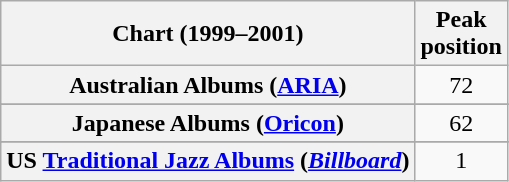<table class="wikitable sortable plainrowheaders" style="text-align:center">
<tr>
<th scope="col">Chart (1999–2001)</th>
<th scope="col">Peak<br>position</th>
</tr>
<tr>
<th scope="row">Australian Albums (<a href='#'>ARIA</a>)</th>
<td>72</td>
</tr>
<tr>
</tr>
<tr>
</tr>
<tr>
<th scope="row">Japanese Albums (<a href='#'>Oricon</a>)</th>
<td>62</td>
</tr>
<tr>
</tr>
<tr>
</tr>
<tr>
</tr>
<tr>
</tr>
<tr>
</tr>
<tr>
<th scope="row">US <a href='#'>Traditional Jazz Albums</a> (<em><a href='#'>Billboard</a></em>)</th>
<td>1</td>
</tr>
</table>
